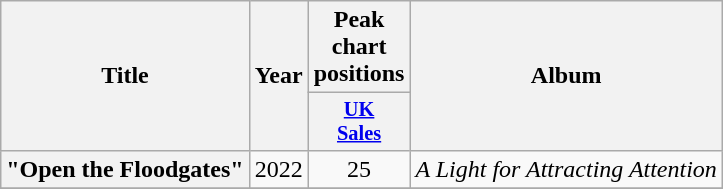<table class="wikitable plainrowheaders" style="text-align:center;" border="1">
<tr>
<th scope="col" rowspan="2">Title</th>
<th scope="col" rowspan="2">Year</th>
<th scope="col" colspan="1">Peak chart positions</th>
<th scope="col" rowspan="2">Album</th>
</tr>
<tr>
<th scope="col" style="width:3em;font-size:85%;"><a href='#'>UK<br>Sales</a><br></th>
</tr>
<tr>
<th scope="row">"Open the Floodgates"</th>
<td>2022</td>
<td>25</td>
<td><em>A Light for Attracting Attention</em></td>
</tr>
<tr>
</tr>
</table>
